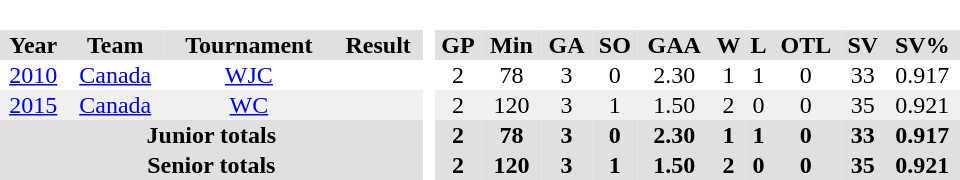<table border="0" cellpadding="1" cellspacing="0" style="text-align:center; width:40em">
<tr style="background:#e0e0e0;">
<th colspan="4" style="background:#fff;"> </th>
<th rowspan="99" style="background:#fff;"> </th>
</tr>
<tr style="background:#e0e0e0;">
<th>Year</th>
<th>Team</th>
<th>Tournament</th>
<th>Result</th>
<th>GP</th>
<th>Min</th>
<th>GA</th>
<th>SO</th>
<th>GAA</th>
<th>W</th>
<th>L</th>
<th>OTL</th>
<th>SV</th>
<th>SV%</th>
</tr>
<tr>
<td><a href='#'>2010</a></td>
<td><a href='#'>Canada</a></td>
<td><a href='#'>WJC</a></td>
<td></td>
<td>2</td>
<td>78</td>
<td>3</td>
<td>0</td>
<td>2.30</td>
<td>1</td>
<td>1</td>
<td>0</td>
<td>33</td>
<td>0.917</td>
</tr>
<tr style="background:#f0f0f0;">
<td><a href='#'>2015</a></td>
<td><a href='#'>Canada</a></td>
<td><a href='#'>WC</a></td>
<td></td>
<td>2</td>
<td>120</td>
<td>3</td>
<td>1</td>
<td>1.50</td>
<td>2</td>
<td>0</td>
<td>0</td>
<td>35</td>
<td>0.921</td>
</tr>
<tr style="background:#e0e0e0;">
<th colspan="4">Junior totals</th>
<th>2</th>
<th>78</th>
<th>3</th>
<th>0</th>
<th>2.30</th>
<th>1</th>
<th>1</th>
<th>0</th>
<th>33</th>
<th>0.917</th>
</tr>
<tr style="background:#e0e0e0;">
<th colspan="4">Senior totals</th>
<th>2</th>
<th>120</th>
<th>3</th>
<th>1</th>
<th>1.50</th>
<th>2</th>
<th>0</th>
<th>0</th>
<th>35</th>
<th>0.921</th>
</tr>
</table>
